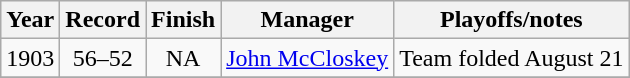<table class="wikitable">
<tr style="background: #F2F2F2;">
<th>Year</th>
<th>Record</th>
<th>Finish</th>
<th>Manager</th>
<th>Playoffs/notes</th>
</tr>
<tr align=center>
<td>1903</td>
<td>56–52</td>
<td>NA</td>
<td><a href='#'>John McCloskey</a></td>
<td>Team folded August 21</td>
</tr>
<tr align=center>
</tr>
</table>
